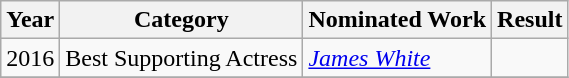<table class="wikitable">
<tr>
<th>Year</th>
<th>Category</th>
<th>Nominated Work</th>
<th>Result</th>
</tr>
<tr>
<td>2016</td>
<td>Best Supporting Actress</td>
<td><em><a href='#'>James White</a></em></td>
<td></td>
</tr>
<tr>
</tr>
</table>
